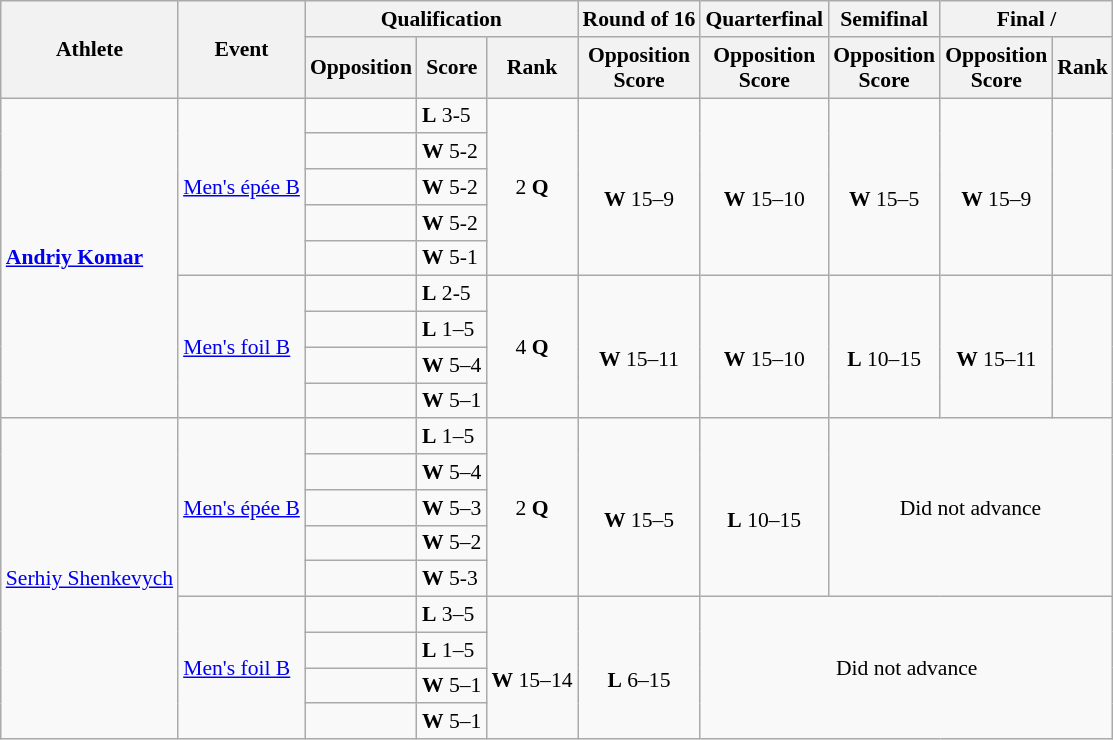<table class=wikitable style="font-size:90%">
<tr>
<th rowspan="2">Athlete</th>
<th rowspan="2">Event</th>
<th colspan="3">Qualification</th>
<th>Round of 16</th>
<th>Quarterfinal</th>
<th>Semifinal</th>
<th colspan="2">Final / </th>
</tr>
<tr>
<th>Opposition</th>
<th>Score</th>
<th>Rank</th>
<th>Opposition<br>Score</th>
<th>Opposition<br>Score</th>
<th>Opposition<br>Score</th>
<th>Opposition<br>Score</th>
<th>Rank</th>
</tr>
<tr>
<td rowspan=9><strong><a href='#'>Andriy Komar</a></strong></td>
<td rowspan=5><a href='#'>Men's épée B</a></td>
<td></td>
<td><strong>L</strong> 3-5</td>
<td align="center" rowspan=5>2 <strong>Q</strong></td>
<td align="center" rowspan=5><br><strong>W</strong> 15–9</td>
<td align="center" rowspan=5><br><strong>W</strong> 15–10</td>
<td align="center" rowspan=5><br><strong>W</strong> 15–5</td>
<td align="center" rowspan=5><br><strong>W</strong> 15–9</td>
<td align="center" rowspan=5></td>
</tr>
<tr>
<td></td>
<td><strong>W</strong> 5-2</td>
</tr>
<tr>
<td></td>
<td><strong>W</strong> 5-2</td>
</tr>
<tr>
<td></td>
<td><strong>W</strong> 5-2</td>
</tr>
<tr>
<td></td>
<td><strong>W</strong> 5-1</td>
</tr>
<tr>
<td rowspan=4><a href='#'>Men's foil B</a></td>
<td></td>
<td><strong>L</strong> 2-5</td>
<td align="center" rowspan=4>4 <strong>Q</strong></td>
<td align="center" rowspan=4><br><strong>W</strong> 15–11</td>
<td align="center" rowspan=4><br><strong>W</strong> 15–10</td>
<td align="center" rowspan=4><br><strong>L</strong> 10–15</td>
<td align="center" rowspan=4><br><strong>W</strong> 15–11</td>
<td align="center" rowspan=4></td>
</tr>
<tr>
<td></td>
<td><strong>L</strong> 1–5</td>
</tr>
<tr>
<td></td>
<td><strong>W</strong> 5–4</td>
</tr>
<tr>
<td></td>
<td><strong>W</strong> 5–1</td>
</tr>
<tr>
<td rowspan=9><a href='#'>Serhiy Shenkevych</a></td>
<td rowspan=5><a href='#'>Men's épée B</a></td>
<td></td>
<td><strong>L</strong> 1–5</td>
<td align="center" rowspan=5>2 <strong>Q</strong></td>
<td align="center" rowspan=5><br><strong>W</strong> 15–5</td>
<td align="center" rowspan=5><br><strong>L</strong> 10–15</td>
<td align="center" rowspan=5 colspan=3>Did not advance</td>
</tr>
<tr>
<td></td>
<td><strong>W</strong> 5–4</td>
</tr>
<tr>
<td></td>
<td><strong>W</strong> 5–3</td>
</tr>
<tr>
<td></td>
<td><strong>W</strong> 5–2</td>
</tr>
<tr>
<td></td>
<td><strong>W</strong> 5-3</td>
</tr>
<tr>
<td rowspan=4><a href='#'>Men's foil B</a></td>
<td></td>
<td><strong>L</strong> 3–5</td>
<td align="center" rowspan=4><br><strong>W</strong> 15–14</td>
<td align="center" rowspan=4><br><strong>L</strong> 6–15</td>
<td align="center" rowspan=4 colspan=4>Did not advance</td>
</tr>
<tr>
<td></td>
<td><strong>L</strong> 1–5</td>
</tr>
<tr>
<td></td>
<td><strong>W</strong> 5–1</td>
</tr>
<tr>
<td></td>
<td><strong>W</strong> 5–1</td>
</tr>
</table>
